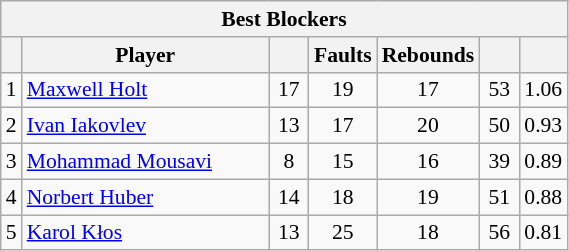<table class="wikitable sortable" style=font-size:90%>
<tr>
<th colspan=7>Best Blockers</th>
</tr>
<tr>
<th></th>
<th width=158>Player</th>
<th width=20></th>
<th width=20>Faults</th>
<th width=20>Rebounds</th>
<th width=20></th>
<th width=20></th>
</tr>
<tr>
<td>1</td>
<td> <a href='#'>Maxwell Holt</a></td>
<td align=center>17</td>
<td align=center>19</td>
<td align=center>17</td>
<td align=center>53</td>
<td align=center>1.06</td>
</tr>
<tr>
<td>2</td>
<td> <a href='#'>Ivan Iakovlev</a></td>
<td align=center>13</td>
<td align=center>17</td>
<td align=center>20</td>
<td align=center>50</td>
<td align=center>0.93</td>
</tr>
<tr>
<td>3</td>
<td> <a href='#'>Mohammad Mousavi</a></td>
<td align=center>8</td>
<td align=center>15</td>
<td align=center>16</td>
<td align=center>39</td>
<td align=center>0.89</td>
</tr>
<tr>
<td>4</td>
<td> <a href='#'>Norbert Huber</a></td>
<td align=center>14</td>
<td align=center>18</td>
<td align=center>19</td>
<td align=center>51</td>
<td align=center>0.88</td>
</tr>
<tr>
<td>5</td>
<td> <a href='#'>Karol Kłos</a></td>
<td align=center>13</td>
<td align=center>25</td>
<td align=center>18</td>
<td align=center>56</td>
<td align=center>0.81</td>
</tr>
</table>
